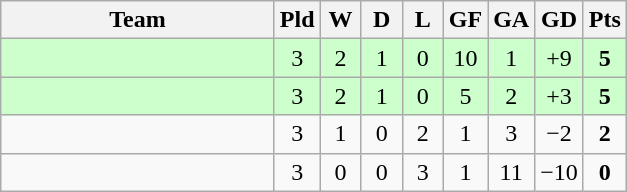<table class="wikitable" style="text-align: center;">
<tr>
<th width=175>Team</th>
<th width=20>Pld</th>
<th width=20>W</th>
<th width=20>D</th>
<th width=20>L</th>
<th width=20>GF</th>
<th width=20>GA</th>
<th width=20>GD</th>
<th width=20>Pts</th>
</tr>
<tr bgcolor=ccffcc>
<td style="text-align:left;"></td>
<td>3</td>
<td>2</td>
<td>1</td>
<td>0</td>
<td>10</td>
<td>1</td>
<td>+9</td>
<td><strong>5</strong></td>
</tr>
<tr bgcolor=ccffcc>
<td style="text-align:left;"></td>
<td>3</td>
<td>2</td>
<td>1</td>
<td>0</td>
<td>5</td>
<td>2</td>
<td>+3</td>
<td><strong>5</strong></td>
</tr>
<tr>
<td style="text-align:left;"></td>
<td>3</td>
<td>1</td>
<td>0</td>
<td>2</td>
<td>1</td>
<td>3</td>
<td>−2</td>
<td><strong>2</strong></td>
</tr>
<tr>
<td style="text-align:left;"></td>
<td>3</td>
<td>0</td>
<td>0</td>
<td>3</td>
<td>1</td>
<td>11</td>
<td>−10</td>
<td><strong>0</strong></td>
</tr>
</table>
